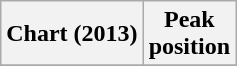<table class="wikitable plainrowheaders" style="text-align: center;">
<tr>
<th>Chart (2013)</th>
<th>Peak<br>position</th>
</tr>
<tr>
</tr>
</table>
